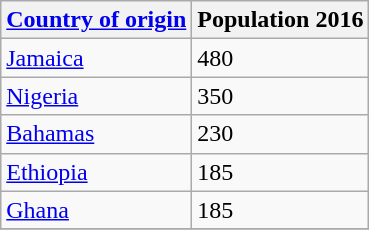<table class="wikitable sortable">
<tr>
<th><a href='#'>Country of origin</a></th>
<th>Population 2016</th>
</tr>
<tr>
<td> <a href='#'>Jamaica</a></td>
<td>480</td>
</tr>
<tr>
<td> <a href='#'>Nigeria</a></td>
<td>350</td>
</tr>
<tr>
<td> <a href='#'>Bahamas</a></td>
<td>230</td>
</tr>
<tr>
<td> <a href='#'>Ethiopia</a></td>
<td>185</td>
</tr>
<tr>
<td> <a href='#'>Ghana</a></td>
<td>185</td>
</tr>
<tr>
</tr>
</table>
